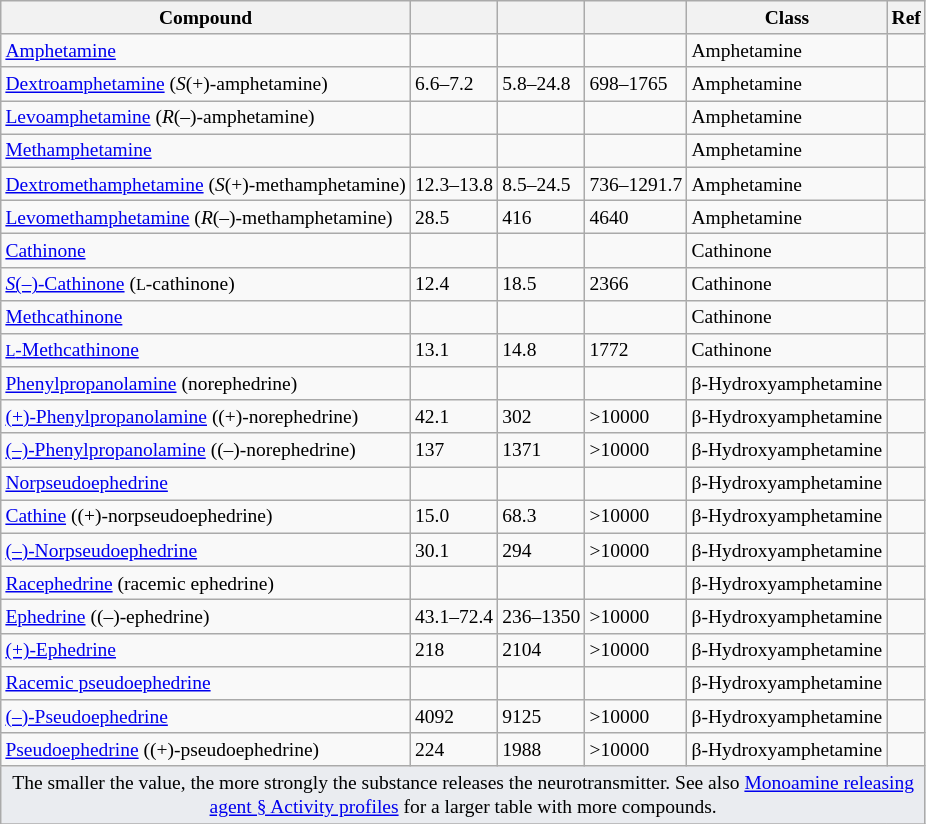<table class="wikitable sticky-header sortable" style="font-size:small;">
<tr>
<th>Compound</th>
<th data-sort-type="number"></th>
<th data-sort-type="number"></th>
<th data-sort-type="number"></th>
<th>Class</th>
<th>Ref</th>
</tr>
<tr>
<td><a href='#'>Amphetamine</a></td>
<td></td>
<td></td>
<td></td>
<td>Amphetamine</td>
<td></td>
</tr>
<tr>
<td><a href='#'>Dextroamphetamine</a> (<em>S</em>(+)-amphetamine)</td>
<td>6.6–7.2</td>
<td>5.8–24.8</td>
<td>698–1765</td>
<td>Amphetamine</td>
<td></td>
</tr>
<tr>
<td><a href='#'>Levoamphetamine</a> (<em>R</em>(–)-amphetamine)</td>
<td></td>
<td></td>
<td></td>
<td>Amphetamine</td>
<td></td>
</tr>
<tr>
<td><a href='#'>Methamphetamine</a></td>
<td></td>
<td></td>
<td></td>
<td>Amphetamine</td>
<td></td>
</tr>
<tr>
<td><a href='#'>Dextromethamphetamine</a> (<em>S</em>(+)-methamphetamine)</td>
<td>12.3–13.8</td>
<td>8.5–24.5</td>
<td>736–1291.7</td>
<td>Amphetamine</td>
<td></td>
</tr>
<tr>
<td><a href='#'>Levomethamphetamine</a> (<em>R</em>(–)-methamphetamine)</td>
<td>28.5</td>
<td>416</td>
<td>4640</td>
<td>Amphetamine</td>
<td></td>
</tr>
<tr>
<td><a href='#'>Cathinone</a></td>
<td></td>
<td></td>
<td></td>
<td>Cathinone</td>
<td></td>
</tr>
<tr>
<td><a href='#'><em>S</em>(–)-Cathinone</a> (<small>L</small>-cathinone)</td>
<td>12.4</td>
<td>18.5</td>
<td>2366</td>
<td>Cathinone</td>
<td></td>
</tr>
<tr>
<td><a href='#'>Methcathinone</a></td>
<td></td>
<td></td>
<td></td>
<td>Cathinone</td>
<td></td>
</tr>
<tr>
<td><a href='#'><small>L</small>-Methcathinone</a></td>
<td>13.1</td>
<td>14.8</td>
<td>1772</td>
<td>Cathinone</td>
<td></td>
</tr>
<tr>
<td><a href='#'>Phenylpropanolamine</a> (norephedrine)</td>
<td></td>
<td></td>
<td></td>
<td>β-Hydroxyamphetamine</td>
<td></td>
</tr>
<tr>
<td><a href='#'>(+)-Phenylpropanolamine</a> ((+)-norephedrine)</td>
<td>42.1</td>
<td>302</td>
<td>>10000</td>
<td>β-Hydroxyamphetamine</td>
<td></td>
</tr>
<tr>
<td><a href='#'>(–)-Phenylpropanolamine</a> ((–)-norephedrine)</td>
<td>137</td>
<td>1371</td>
<td>>10000</td>
<td>β-Hydroxyamphetamine</td>
<td></td>
</tr>
<tr>
<td><a href='#'>Norpseudoephedrine</a></td>
<td></td>
<td></td>
<td></td>
<td>β-Hydroxyamphetamine</td>
<td></td>
</tr>
<tr>
<td><a href='#'>Cathine</a> ((+)-norpseudoephedrine)</td>
<td>15.0</td>
<td>68.3</td>
<td>>10000</td>
<td>β-Hydroxyamphetamine</td>
<td></td>
</tr>
<tr>
<td><a href='#'>(–)-Norpseudoephedrine</a></td>
<td>30.1</td>
<td>294</td>
<td>>10000</td>
<td>β-Hydroxyamphetamine</td>
<td></td>
</tr>
<tr>
<td><a href='#'>Racephedrine</a> (racemic ephedrine)</td>
<td></td>
<td></td>
<td></td>
<td>β-Hydroxyamphetamine</td>
<td></td>
</tr>
<tr>
<td><a href='#'>Ephedrine</a> ((–)-ephedrine)</td>
<td>43.1–72.4</td>
<td>236–1350</td>
<td>>10000</td>
<td>β-Hydroxyamphetamine</td>
<td></td>
</tr>
<tr>
<td><a href='#'>(+)-Ephedrine</a></td>
<td>218</td>
<td>2104</td>
<td>>10000</td>
<td>β-Hydroxyamphetamine</td>
<td></td>
</tr>
<tr>
<td><a href='#'>Racemic pseudoephedrine</a></td>
<td></td>
<td></td>
<td></td>
<td>β-Hydroxyamphetamine</td>
<td></td>
</tr>
<tr>
<td><a href='#'>(–)-Pseudoephedrine</a></td>
<td>4092</td>
<td>9125</td>
<td>>10000</td>
<td>β-Hydroxyamphetamine</td>
<td></td>
</tr>
<tr>
<td><a href='#'>Pseudoephedrine</a> ((+)-pseudoephedrine)</td>
<td>224</td>
<td>1988</td>
<td>>10000</td>
<td>β-Hydroxyamphetamine</td>
<td></td>
</tr>
<tr>
<td colspan="7" style="width: 1px; background-color:#eaecf0; text-align: center;">The smaller the value, the more strongly the substance releases the neurotransmitter. See also <a href='#'>Monoamine releasing agent § Activity profiles</a> for a larger table with more compounds.</td>
</tr>
<tr>
</tr>
</table>
